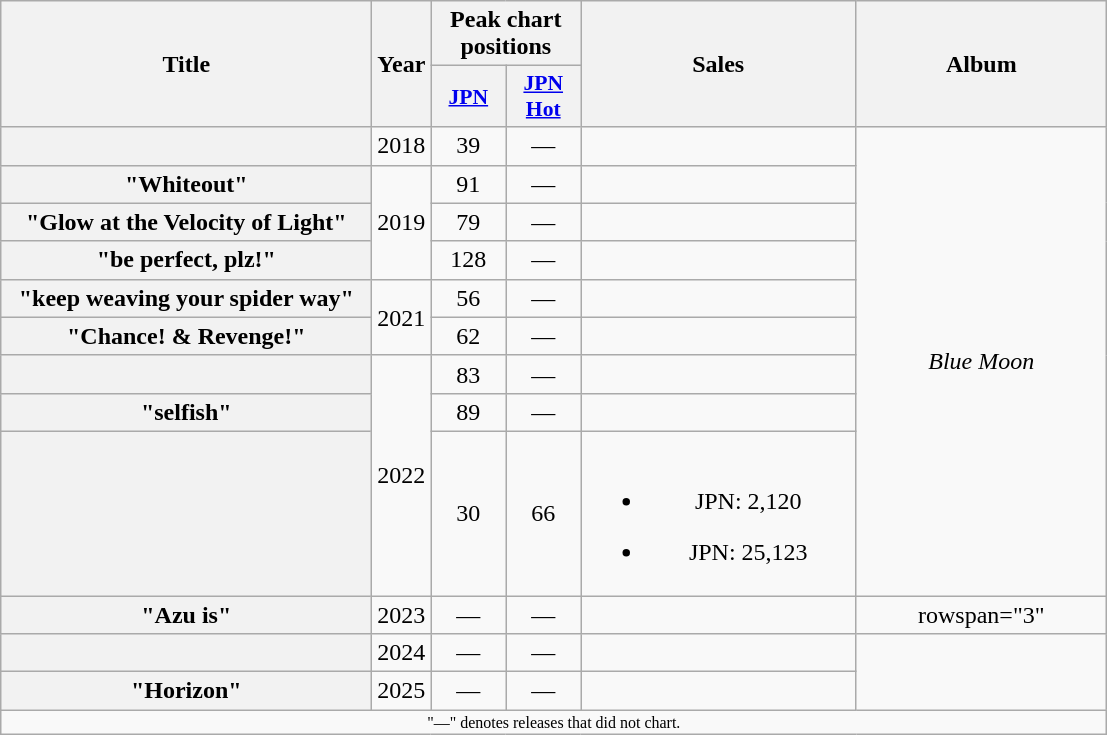<table class="wikitable plainrowheaders" style="text-align:center;">
<tr>
<th scope="col" rowspan="2" style="width:15em;">Title</th>
<th scope="col" rowspan="2" style="width:1em;">Year</th>
<th scope="col" colspan="2">Peak chart<br>positions</th>
<th scope="col" rowspan="2" style="width:11em;">Sales</th>
<th scope="col" rowspan="2" style="width:10em;">Album</th>
</tr>
<tr>
<th scope="col" style="width:3em;font-size:90%;"><a href='#'>JPN</a><br></th>
<th scope="col" style="width:3em;font-size:90%;"><a href='#'>JPN<br>Hot</a><br></th>
</tr>
<tr>
<th scope="row"></th>
<td>2018</td>
<td>39</td>
<td>—</td>
<td></td>
<td rowspan="9"><em>Blue Moon</em></td>
</tr>
<tr>
<th scope="row">"Whiteout"</th>
<td rowspan="3">2019</td>
<td>91</td>
<td>—</td>
<td></td>
</tr>
<tr>
<th scope="row">"Glow at the Velocity of Light"</th>
<td>79</td>
<td>—</td>
<td></td>
</tr>
<tr>
<th scope="row">"be perfect, plz!"</th>
<td>128</td>
<td>—</td>
<td></td>
</tr>
<tr>
<th scope="row">"keep weaving your spider way"</th>
<td rowspan="2">2021</td>
<td>56</td>
<td>—</td>
<td></td>
</tr>
<tr>
<th scope="row">"Chance! & Revenge!"</th>
<td>62</td>
<td>—</td>
<td></td>
</tr>
<tr>
<th scope="row"></th>
<td rowspan="3">2022</td>
<td>83</td>
<td>—</td>
<td></td>
</tr>
<tr>
<th scope="row">"selfish"</th>
<td>89</td>
<td>—</td>
<td></td>
</tr>
<tr>
<th scope="row"></th>
<td>30</td>
<td>66</td>
<td><br><ul><li>JPN: 2,120 </li></ul><ul><li>JPN: 25,123 </li></ul></td>
</tr>
<tr>
<th scope="row">"Azu is"</th>
<td>2023</td>
<td>—</td>
<td>—</td>
<td></td>
<td>rowspan="3" </td>
</tr>
<tr>
<th scope="row"></th>
<td>2024</td>
<td>—</td>
<td>—</td>
<td></td>
</tr>
<tr>
<th scope="row">"Horizon"</th>
<td>2025</td>
<td>—</td>
<td>—</td>
<td></td>
</tr>
<tr>
<td colspan="6" style="font-size: 8pt">"—" denotes releases that did not chart.</td>
</tr>
</table>
